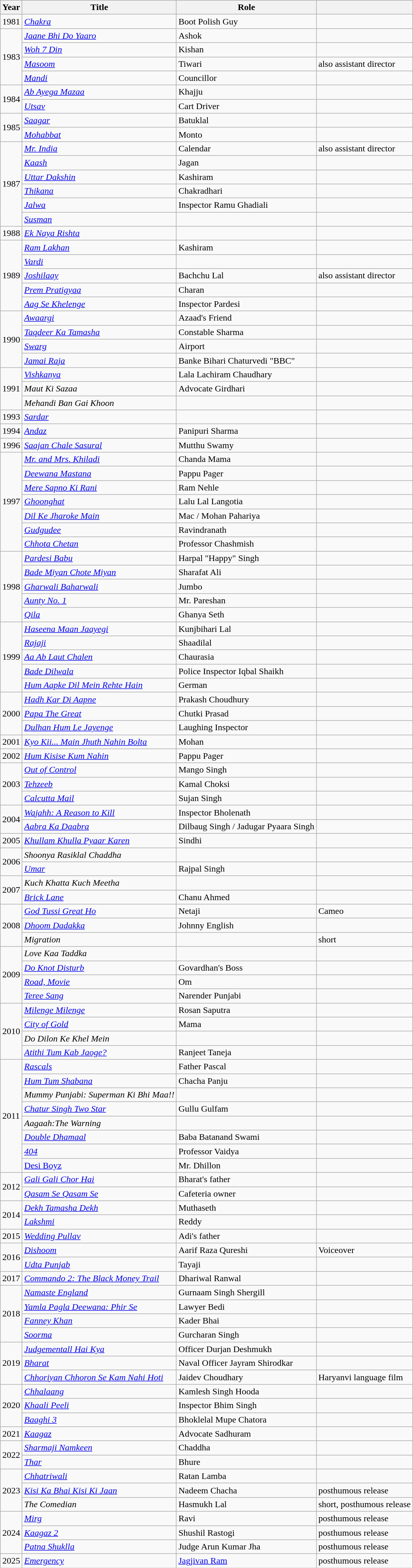<table class="wikitable sortable">
<tr>
<th>Year</th>
<th>Title</th>
<th>Role</th>
<th></th>
</tr>
<tr>
<td>1981</td>
<td><em><a href='#'>Chakra</a></em></td>
<td>Boot Polish Guy</td>
<td></td>
</tr>
<tr>
<td rowspan="4">1983</td>
<td><em><a href='#'>Jaane Bhi Do Yaaro</a></em></td>
<td>Ashok</td>
<td></td>
</tr>
<tr>
<td><em><a href='#'>Woh 7 Din</a></em></td>
<td>Kishan</td>
<td></td>
</tr>
<tr>
<td><em><a href='#'>Masoom</a></em></td>
<td>Tiwari</td>
<td>also assistant director</td>
</tr>
<tr>
<td><em><a href='#'>Mandi</a></em></td>
<td>Councillor</td>
<td></td>
</tr>
<tr>
<td rowspan="2">1984</td>
<td><em><a href='#'>Ab Ayega Mazaa</a></em></td>
<td>Khajju</td>
<td></td>
</tr>
<tr>
<td><em><a href='#'>Utsav</a></em></td>
<td>Cart Driver</td>
<td></td>
</tr>
<tr>
<td rowspan="2">1985</td>
<td><em><a href='#'>Saagar</a></em></td>
<td>Batuklal</td>
<td></td>
</tr>
<tr>
<td><em><a href='#'>Mohabbat</a></em></td>
<td>Monto</td>
<td></td>
</tr>
<tr>
<td rowspan="6">1987</td>
<td><em><a href='#'>Mr. India</a></em></td>
<td>Calendar</td>
<td>also assistant director</td>
</tr>
<tr>
<td><em><a href='#'>Kaash</a></em></td>
<td>Jagan</td>
<td></td>
</tr>
<tr>
<td><em><a href='#'>Uttar Dakshin</a></em></td>
<td>Kashiram</td>
<td></td>
</tr>
<tr>
<td><em><a href='#'>Thikana</a></em></td>
<td>Chakradhari</td>
<td></td>
</tr>
<tr>
<td><em><a href='#'>Jalwa</a></em></td>
<td>Inspector Ramu Ghadiali</td>
<td></td>
</tr>
<tr>
<td><em><a href='#'>Susman</a></em></td>
<td></td>
<td></td>
</tr>
<tr>
<td>1988</td>
<td><em><a href='#'>Ek Naya Rishta</a></em></td>
<td></td>
<td></td>
</tr>
<tr>
<td rowspan="5">1989</td>
<td><em><a href='#'>Ram Lakhan</a></em></td>
<td>Kashiram</td>
<td></td>
</tr>
<tr>
<td><em><a href='#'>Vardi</a></em></td>
<td></td>
<td></td>
</tr>
<tr>
<td><em><a href='#'>Joshilaay</a></em></td>
<td>Bachchu Lal</td>
<td>also assistant director </td>
</tr>
<tr>
<td><em><a href='#'>Prem Pratigyaa</a></em></td>
<td>Charan</td>
<td></td>
</tr>
<tr>
<td><em><a href='#'>Aag Se Khelenge</a></em></td>
<td>Inspector Pardesi</td>
<td></td>
</tr>
<tr>
<td rowspan="4">1990</td>
<td><em><a href='#'>Awaargi</a></em></td>
<td>Azaad's Friend</td>
<td></td>
</tr>
<tr>
<td><em><a href='#'>Taqdeer Ka Tamasha</a></em></td>
<td>Constable Sharma</td>
<td></td>
</tr>
<tr>
<td><em><a href='#'>Swarg</a></em></td>
<td>Airport</td>
<td></td>
</tr>
<tr>
<td><em><a href='#'>Jamai Raja</a></em></td>
<td>Banke Bihari Chaturvedi "BBC"</td>
<td></td>
</tr>
<tr>
<td rowspan="3">1991</td>
<td><em><a href='#'>Vishkanya</a></em></td>
<td>Lala Lachiram Chaudhary</td>
<td></td>
</tr>
<tr>
<td><em>Maut Ki Sazaa</em></td>
<td>Advocate Girdhari</td>
<td></td>
</tr>
<tr>
<td><em>Mehandi Ban Gai Khoon</em></td>
<td></td>
<td></td>
</tr>
<tr>
<td>1993</td>
<td><em><a href='#'>Sardar</a></em></td>
<td></td>
<td></td>
</tr>
<tr>
<td>1994</td>
<td><em><a href='#'>Andaz</a></em></td>
<td>Panipuri Sharma</td>
<td></td>
</tr>
<tr>
<td>1996</td>
<td><em><a href='#'>Saajan Chale Sasural</a></em></td>
<td>Mutthu Swamy</td>
<td></td>
</tr>
<tr>
<td rowspan="7">1997</td>
<td><em><a href='#'>Mr. and Mrs. Khiladi</a></em></td>
<td>Chanda Mama</td>
<td></td>
</tr>
<tr>
<td><em><a href='#'>Deewana Mastana</a></em></td>
<td>Pappu Pager</td>
<td></td>
</tr>
<tr>
<td><a href='#'><em>Mere Sapno Ki Rani</em></a></td>
<td>Ram Nehle</td>
<td></td>
</tr>
<tr>
<td><em><a href='#'>Ghoonghat</a></em></td>
<td>Lalu Lal Langotia</td>
<td></td>
</tr>
<tr>
<td><em><a href='#'>Dil Ke Jharoke Main</a></em></td>
<td>Mac / Mohan Pahariya</td>
<td></td>
</tr>
<tr>
<td><em><a href='#'>Gudgudee</a></em></td>
<td>Ravindranath</td>
<td></td>
</tr>
<tr>
<td><em><a href='#'>Chhota Chetan</a></em></td>
<td>Professor Chashmish</td>
<td></td>
</tr>
<tr>
<td rowspan="5">1998</td>
<td><em><a href='#'>Pardesi Babu</a></em></td>
<td>Harpal "Happy" Singh</td>
<td></td>
</tr>
<tr>
<td><em><a href='#'>Bade Miyan Chote Miyan</a></em></td>
<td>Sharafat Ali</td>
<td></td>
</tr>
<tr>
<td><em><a href='#'>Gharwali Baharwali</a></em></td>
<td>Jumbo</td>
<td></td>
</tr>
<tr>
<td><em><a href='#'>Aunty No. 1</a></em></td>
<td>Mr. Pareshan</td>
<td></td>
</tr>
<tr>
<td><a href='#'><em>Qila</em></a></td>
<td>Ghanya Seth</td>
<td></td>
</tr>
<tr>
<td rowspan="5">1999</td>
<td><em><a href='#'>Haseena Maan Jaayegi</a></em></td>
<td>Kunjbihari Lal</td>
<td></td>
</tr>
<tr>
<td><em><a href='#'>Rajaji</a></em></td>
<td>Shaadilal</td>
<td></td>
</tr>
<tr>
<td><em><a href='#'>Aa Ab Laut Chalen</a></em></td>
<td>Chaurasia</td>
<td></td>
</tr>
<tr>
<td><em><a href='#'>Bade Dilwala</a></em></td>
<td>Police Inspector Iqbal Shaikh</td>
<td></td>
</tr>
<tr>
<td><em><a href='#'>Hum Aapke Dil Mein Rehte Hain</a></em></td>
<td>German</td>
<td></td>
</tr>
<tr>
<td rowspan="3">2000</td>
<td><em><a href='#'>Hadh Kar Di Aapne</a></em></td>
<td>Prakash Choudhury</td>
<td></td>
</tr>
<tr>
<td><em><a href='#'>Papa The Great</a></em></td>
<td>Chutki Prasad</td>
<td></td>
</tr>
<tr>
<td><em><a href='#'>Dulhan Hum Le Jayenge</a></em></td>
<td>Laughing Inspector</td>
<td></td>
</tr>
<tr>
<td>2001</td>
<td><em><a href='#'>Kyo Kii... Main Jhuth Nahin Bolta</a></em></td>
<td>Mohan</td>
<td></td>
</tr>
<tr>
<td>2002</td>
<td><a href='#'><em>Hum Kisise Kum Nahin</em></a></td>
<td>Pappu Pager</td>
<td></td>
</tr>
<tr>
<td rowspan="3">2003</td>
<td><a href='#'><em>Out of Control</em></a></td>
<td>Mango Singh</td>
<td></td>
</tr>
<tr>
<td><a href='#'><em>Tehzeeb</em></a></td>
<td>Kamal Choksi</td>
<td></td>
</tr>
<tr>
<td><em><a href='#'>Calcutta Mail</a></em></td>
<td>Sujan Singh</td>
<td></td>
</tr>
<tr>
<td rowspan="2">2004</td>
<td><em><a href='#'>Wajahh: A Reason to Kill</a></em></td>
<td>Inspector Bholenath</td>
<td></td>
</tr>
<tr>
<td><em><a href='#'>Aabra Ka Daabra</a></em></td>
<td>Dilbaug Singh / Jadugar Pyaara Singh</td>
<td></td>
</tr>
<tr>
<td>2005</td>
<td><em><a href='#'>Khullam Khulla Pyaar Karen</a></em></td>
<td>Sindhi</td>
<td></td>
</tr>
<tr>
<td rowspan="2">2006</td>
<td><em>Shoonya Rasiklal Chaddha</em></td>
<td></td>
<td></td>
</tr>
<tr>
<td><em><a href='#'>Umar</a></em></td>
<td>Rajpal Singh</td>
<td></td>
</tr>
<tr>
<td rowspan="2">2007</td>
<td><em>Kuch Khatta Kuch Meetha</em></td>
<td></td>
<td></td>
</tr>
<tr>
<td><a href='#'><em>Brick Lane</em></a></td>
<td>Chanu Ahmed</td>
<td></td>
</tr>
<tr>
<td rowspan="3">2008</td>
<td><em><a href='#'>God Tussi Great Ho</a></em></td>
<td>Netaji</td>
<td>Cameo</td>
</tr>
<tr>
<td><em><a href='#'>Dhoom Dadakka</a></em></td>
<td>Johnny English</td>
<td></td>
</tr>
<tr>
<td><em>Migration</em></td>
<td></td>
<td>short</td>
</tr>
<tr>
<td rowspan="4">2009</td>
<td><em>Love Kaa Taddka</em></td>
<td></td>
<td></td>
</tr>
<tr>
<td><em><a href='#'>Do Knot Disturb</a></em></td>
<td>Govardhan's Boss</td>
<td></td>
</tr>
<tr>
<td><em><a href='#'>Road, Movie</a></em></td>
<td>Om</td>
<td></td>
</tr>
<tr>
<td><em><a href='#'>Teree Sang</a></em></td>
<td>Narender Punjabi</td>
<td></td>
</tr>
<tr>
<td rowspan="4">2010</td>
<td><em><a href='#'>Milenge Milenge</a></em></td>
<td>Rosan Saputra</td>
<td></td>
</tr>
<tr>
<td><a href='#'><em>City of Gold</em></a></td>
<td>Mama</td>
<td></td>
</tr>
<tr>
<td><em>Do Dilon Ke Khel Mein</em></td>
<td></td>
<td></td>
</tr>
<tr>
<td><em><a href='#'>Atithi Tum Kab Jaoge?</a></em></td>
<td>Ranjeet Taneja</td>
<td></td>
</tr>
<tr>
<td rowspan="8">2011</td>
<td><a href='#'><em>Rascals</em></a></td>
<td>Father Pascal</td>
<td></td>
</tr>
<tr>
<td><em><a href='#'>Hum Tum Shabana</a></em></td>
<td>Chacha Panju</td>
<td></td>
</tr>
<tr>
<td><em>Mummy Punjabi: Superman Ki Bhi Maa!!</em></td>
<td></td>
<td></td>
</tr>
<tr>
<td><em><a href='#'>Chatur Singh Two Star</a></em></td>
<td>Gullu Gulfam</td>
<td></td>
</tr>
<tr>
<td><em>Aagaah:The Warning</em></td>
<td></td>
<td></td>
</tr>
<tr>
<td><em><a href='#'>Double Dhamaal</a></em></td>
<td>Baba Batanand Swami</td>
<td></td>
</tr>
<tr>
<td><a href='#'><em>404</em></a></td>
<td>Professor Vaidya</td>
<td></td>
</tr>
<tr>
<td><a href='#'>Desi Boyz</a></td>
<td>Mr. Dhillon</td>
<td></td>
</tr>
<tr>
<td rowspan="2">2012</td>
<td><em><a href='#'>Gali Gali Chor Hai</a></em></td>
<td>Bharat's father</td>
<td></td>
</tr>
<tr>
<td><em><a href='#'>Qasam Se Qasam Se</a></em></td>
<td>Cafeteria owner</td>
<td></td>
</tr>
<tr>
<td rowspan="2">2014</td>
<td><em><a href='#'>Dekh Tamasha Dekh</a></em></td>
<td>Muthaseth</td>
<td></td>
</tr>
<tr>
<td><a href='#'><em>Lakshmi</em></a></td>
<td>Reddy</td>
<td></td>
</tr>
<tr>
<td>2015</td>
<td><em><a href='#'>Wedding Pullav</a></em></td>
<td>Adi's father</td>
<td></td>
</tr>
<tr>
<td rowspan="2">2016</td>
<td><em><a href='#'>Dishoom</a></em></td>
<td>Aarif Raza Qureshi</td>
<td>Voiceover</td>
</tr>
<tr>
<td><em><a href='#'>Udta Punjab</a></em></td>
<td>Tayaji</td>
<td></td>
</tr>
<tr>
<td>2017</td>
<td><em><a href='#'>Commando 2: The Black Money Trail</a></em></td>
<td>Dhariwal Ranwal</td>
<td></td>
</tr>
<tr>
<td rowspan="4">2018</td>
<td><em><a href='#'>Namaste England</a></em></td>
<td>Gurnaam Singh Shergill</td>
<td></td>
</tr>
<tr>
<td><em><a href='#'>Yamla Pagla Deewana: Phir Se</a></em></td>
<td>Lawyer Bedi</td>
<td></td>
</tr>
<tr>
<td><em><a href='#'>Fanney Khan</a></em></td>
<td>Kader Bhai</td>
<td></td>
</tr>
<tr>
<td><a href='#'><em>Soorma</em></a></td>
<td>Gurcharan Singh</td>
<td></td>
</tr>
<tr>
<td rowspan="3">2019</td>
<td><em><a href='#'>Judgementall Hai Kya</a></em></td>
<td>Officer Durjan Deshmukh</td>
<td></td>
</tr>
<tr>
<td><a href='#'><em>Bharat</em></a></td>
<td>Naval Officer Jayram Shirodkar</td>
<td></td>
</tr>
<tr>
<td><em><a href='#'>Chhoriyan Chhoron Se Kam Nahi Hoti</a></em></td>
<td>Jaidev Choudhary</td>
<td>Haryanvi language film</td>
</tr>
<tr>
<td rowspan="3">2020</td>
<td><em><a href='#'>Chhalaang</a></em></td>
<td>Kamlesh Singh Hooda</td>
<td></td>
</tr>
<tr>
<td><em><a href='#'>Khaali Peeli</a></em></td>
<td>Inspector Bhim Singh</td>
<td></td>
</tr>
<tr>
<td><em><a href='#'>Baaghi 3</a></em></td>
<td>Bhoklelal Mupe Chatora</td>
<td></td>
</tr>
<tr>
<td>2021</td>
<td><em><a href='#'>Kaagaz</a></em></td>
<td>Advocate Sadhuram</td>
<td></td>
</tr>
<tr>
<td rowspan="2">2022</td>
<td><em><a href='#'>Sharmaji Namkeen</a></em></td>
<td>Chaddha</td>
<td></td>
</tr>
<tr>
<td><em><a href='#'>Thar</a></em></td>
<td>Bhure</td>
<td></td>
</tr>
<tr>
<td rowspan="3">2023</td>
<td><em><a href='#'>Chhatriwali</a></em></td>
<td>Ratan Lamba</td>
<td></td>
</tr>
<tr>
<td><em><a href='#'>Kisi Ka Bhai Kisi Ki Jaan</a></em></td>
<td>Nadeem Chacha</td>
<td>posthumous release</td>
</tr>
<tr>
<td><em>The Comedian</em></td>
<td>Hasmukh Lal</td>
<td>short, posthumous release</td>
</tr>
<tr>
<td rowspan="3">2024</td>
<td><em><a href='#'>Mirg</a></em></td>
<td>Ravi</td>
<td>posthumous release</td>
</tr>
<tr>
<td><em><a href='#'>Kaagaz 2</a></em></td>
<td>Shushil Rastogi</td>
<td>posthumous release</td>
</tr>
<tr>
<td><em><a href='#'>Patna Shuklla</a></em></td>
<td>Judge Arun Kumar Jha</td>
<td>posthumous release</td>
</tr>
<tr>
<td>2025</td>
<td><em><a href='#'>Emergency</a></em></td>
<td><a href='#'>Jagjivan Ram</a></td>
<td>posthumous release</td>
</tr>
</table>
